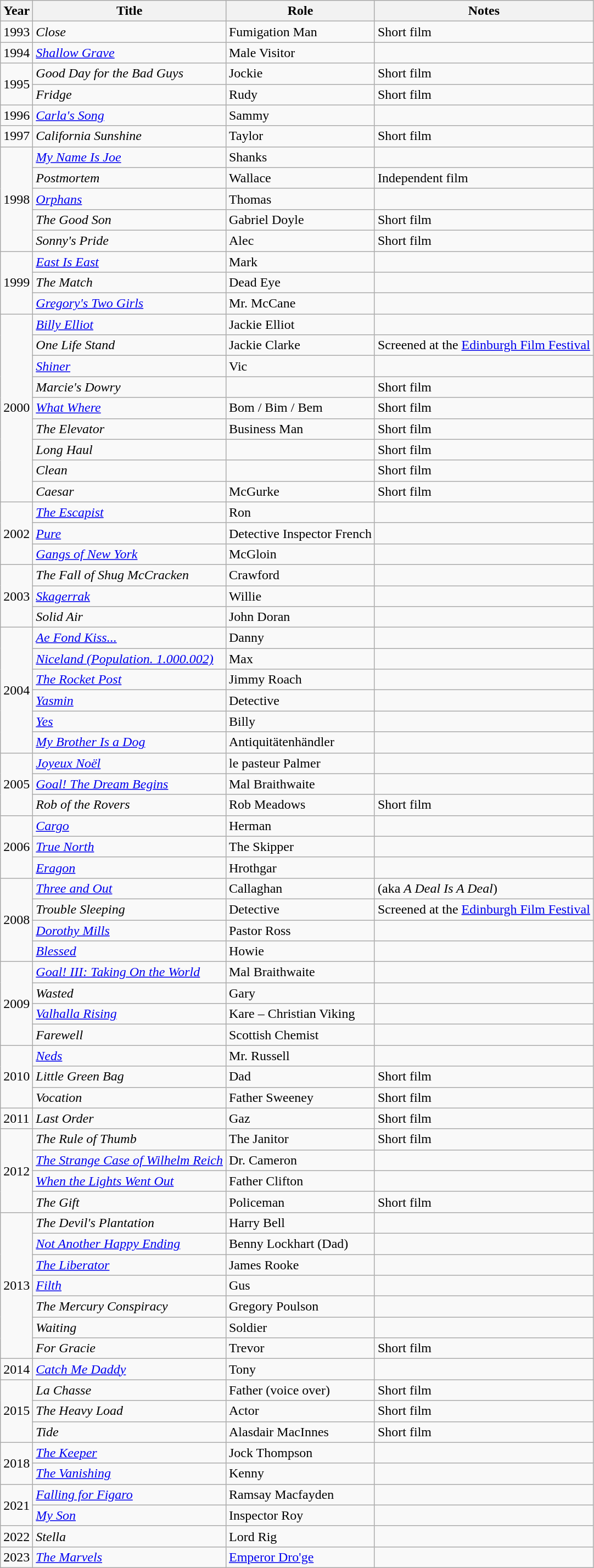<table class="wikitable sortable">
<tr>
<th>Year</th>
<th>Title</th>
<th>Role</th>
<th class="unsortable">Notes</th>
</tr>
<tr>
<td>1993</td>
<td><em>Close</em></td>
<td>Fumigation Man</td>
<td>Short film</td>
</tr>
<tr>
<td>1994</td>
<td><em><a href='#'>Shallow Grave</a></em></td>
<td>Male Visitor</td>
<td></td>
</tr>
<tr>
<td rowspan="2">1995</td>
<td><em>Good Day for the Bad Guys</em></td>
<td>Jockie</td>
<td>Short film</td>
</tr>
<tr>
<td><em>Fridge</em></td>
<td>Rudy</td>
<td>Short film</td>
</tr>
<tr>
<td>1996</td>
<td><em><a href='#'>Carla's Song</a></em></td>
<td>Sammy</td>
<td></td>
</tr>
<tr>
<td>1997</td>
<td><em>California Sunshine</em></td>
<td>Taylor</td>
<td>Short film</td>
</tr>
<tr>
<td rowspan="5">1998</td>
<td><em><a href='#'>My Name Is Joe</a></em></td>
<td>Shanks</td>
<td></td>
</tr>
<tr>
<td><em>Postmortem</em></td>
<td>Wallace</td>
<td>Independent film</td>
</tr>
<tr>
<td><em><a href='#'>Orphans</a></em></td>
<td>Thomas</td>
<td></td>
</tr>
<tr>
<td><em>The Good Son</em></td>
<td>Gabriel Doyle</td>
<td>Short film</td>
</tr>
<tr>
<td><em>Sonny's Pride</em></td>
<td>Alec</td>
<td>Short film</td>
</tr>
<tr>
<td rowspan="3">1999</td>
<td><em><a href='#'>East Is East</a></em></td>
<td>Mark</td>
<td></td>
</tr>
<tr>
<td><em>The Match</em></td>
<td>Dead Eye</td>
<td></td>
</tr>
<tr>
<td><em><a href='#'>Gregory's Two Girls</a></em></td>
<td>Mr. McCane</td>
<td></td>
</tr>
<tr>
<td rowspan="9">2000</td>
<td><em><a href='#'>Billy Elliot</a></em></td>
<td>Jackie Elliot</td>
<td></td>
</tr>
<tr>
<td><em>One Life Stand</em></td>
<td>Jackie Clarke</td>
<td>Screened at the <a href='#'>Edinburgh Film Festival</a></td>
</tr>
<tr>
<td><em><a href='#'>Shiner</a></em></td>
<td>Vic</td>
<td></td>
</tr>
<tr>
<td><em>Marcie's Dowry</em></td>
<td></td>
<td>Short film</td>
</tr>
<tr>
<td><em><a href='#'>What Where</a></em></td>
<td>Bom / Bim / Bem</td>
<td>Short film</td>
</tr>
<tr>
<td><em>The Elevator</em></td>
<td>Business Man</td>
<td>Short film</td>
</tr>
<tr>
<td><em>Long Haul</em></td>
<td></td>
<td>Short film</td>
</tr>
<tr>
<td><em>Clean</em></td>
<td></td>
<td>Short film</td>
</tr>
<tr>
<td><em>Caesar</em></td>
<td>McGurke</td>
<td>Short film</td>
</tr>
<tr>
<td rowspan="3">2002</td>
<td><em><a href='#'>The Escapist</a></em></td>
<td>Ron</td>
<td></td>
</tr>
<tr>
<td><em><a href='#'>Pure</a></em></td>
<td>Detective Inspector French</td>
<td></td>
</tr>
<tr>
<td><em><a href='#'>Gangs of New York</a></em></td>
<td>McGloin</td>
<td></td>
</tr>
<tr>
<td rowspan="3">2003</td>
<td><em>The Fall of Shug McCracken</em></td>
<td>Crawford</td>
<td></td>
</tr>
<tr>
<td><em><a href='#'>Skagerrak</a></em></td>
<td>Willie</td>
<td></td>
</tr>
<tr>
<td><em>Solid Air</em></td>
<td>John Doran</td>
<td></td>
</tr>
<tr>
<td rowspan="6">2004</td>
<td><em><a href='#'>Ae Fond Kiss...</a></em></td>
<td>Danny</td>
<td></td>
</tr>
<tr>
<td><em><a href='#'>Niceland (Population. 1.000.002)</a></em></td>
<td>Max</td>
<td></td>
</tr>
<tr>
<td><em><a href='#'>The Rocket Post</a></em></td>
<td>Jimmy Roach</td>
<td></td>
</tr>
<tr>
<td><em><a href='#'>Yasmin</a></em></td>
<td>Detective</td>
<td></td>
</tr>
<tr>
<td><em><a href='#'>Yes</a></em></td>
<td>Billy</td>
<td></td>
</tr>
<tr>
<td><em><a href='#'>My Brother Is a Dog</a></em></td>
<td>Antiquitätenhändler</td>
<td></td>
</tr>
<tr>
<td rowspan="3">2005</td>
<td><em><a href='#'>Joyeux Noël</a></em></td>
<td>le pasteur Palmer</td>
<td></td>
</tr>
<tr>
<td><em><a href='#'>Goal! The Dream Begins</a></em></td>
<td>Mal Braithwaite</td>
<td></td>
</tr>
<tr>
<td><em>Rob of the Rovers</em></td>
<td>Rob Meadows</td>
<td>Short film</td>
</tr>
<tr>
<td rowspan="3">2006</td>
<td><em><a href='#'>Cargo</a></em></td>
<td>Herman</td>
<td></td>
</tr>
<tr>
<td><em><a href='#'>True North</a></em></td>
<td>The Skipper</td>
<td></td>
</tr>
<tr>
<td><em><a href='#'>Eragon</a></em></td>
<td>Hrothgar</td>
<td></td>
</tr>
<tr>
<td rowspan="4">2008</td>
<td><em><a href='#'>Three and Out</a></em></td>
<td>Callaghan</td>
<td>(aka <em>A Deal Is A Deal</em>)</td>
</tr>
<tr>
<td><em>Trouble Sleeping</em></td>
<td>Detective</td>
<td>Screened at the <a href='#'>Edinburgh Film Festival</a></td>
</tr>
<tr>
<td><em><a href='#'>Dorothy Mills</a></em></td>
<td>Pastor Ross</td>
<td></td>
</tr>
<tr>
<td><em><a href='#'>Blessed</a></em></td>
<td>Howie</td>
<td></td>
</tr>
<tr>
<td rowspan="4">2009</td>
<td><em><a href='#'>Goal! III: Taking On the World</a></em></td>
<td>Mal Braithwaite</td>
<td></td>
</tr>
<tr>
<td><em>Wasted</em></td>
<td>Gary</td>
<td></td>
</tr>
<tr>
<td><em><a href='#'>Valhalla Rising</a></em></td>
<td>Kare – Christian Viking</td>
<td></td>
</tr>
<tr>
<td><em>Farewell</em></td>
<td>Scottish Chemist</td>
<td></td>
</tr>
<tr>
<td rowspan="3">2010</td>
<td><em><a href='#'>Neds</a></em></td>
<td>Mr. Russell</td>
<td></td>
</tr>
<tr>
<td><em>Little Green Bag</em></td>
<td>Dad</td>
<td>Short film</td>
</tr>
<tr>
<td><em>Vocation</em></td>
<td>Father Sweeney</td>
<td>Short film</td>
</tr>
<tr>
<td>2011</td>
<td><em>Last Order</em></td>
<td>Gaz</td>
<td>Short film</td>
</tr>
<tr>
<td rowspan="4">2012</td>
<td><em>The Rule of Thumb</em></td>
<td>The Janitor</td>
<td>Short film</td>
</tr>
<tr>
<td><em><a href='#'>The Strange Case of Wilhelm Reich</a></em></td>
<td>Dr. Cameron</td>
<td></td>
</tr>
<tr>
<td><em><a href='#'>When the Lights Went Out</a></em></td>
<td>Father Clifton</td>
<td></td>
</tr>
<tr>
<td><em>The Gift</em></td>
<td>Policeman</td>
<td>Short film</td>
</tr>
<tr>
<td rowspan="7">2013</td>
<td><em>The Devil's Plantation</em></td>
<td>Harry Bell</td>
<td></td>
</tr>
<tr>
<td><em><a href='#'>Not Another Happy Ending</a></em></td>
<td>Benny Lockhart (Dad)</td>
<td></td>
</tr>
<tr>
<td><em><a href='#'>The Liberator</a></em></td>
<td>James Rooke</td>
<td></td>
</tr>
<tr>
<td><em><a href='#'>Filth</a></em></td>
<td>Gus</td>
<td></td>
</tr>
<tr>
<td><em>The Mercury Conspiracy</em></td>
<td>Gregory Poulson</td>
<td></td>
</tr>
<tr>
<td><em>Waiting</em></td>
<td>Soldier</td>
<td></td>
</tr>
<tr>
<td><em>For Gracie</em></td>
<td>Trevor</td>
<td>Short film</td>
</tr>
<tr>
<td>2014</td>
<td><em><a href='#'>Catch Me Daddy</a></em></td>
<td>Tony</td>
<td></td>
</tr>
<tr>
<td rowspan="3">2015</td>
<td><em>La Chasse</em></td>
<td>Father (voice over)</td>
<td>Short film</td>
</tr>
<tr>
<td><em>The Heavy Load</em></td>
<td>Actor</td>
<td>Short film</td>
</tr>
<tr>
<td><em>Tide</em></td>
<td>Alasdair MacInnes</td>
<td>Short film</td>
</tr>
<tr>
<td rowspan="2">2018</td>
<td><em><a href='#'>The Keeper</a></em></td>
<td>Jock Thompson</td>
<td></td>
</tr>
<tr>
<td><em><a href='#'>The Vanishing</a></em></td>
<td>Kenny</td>
<td></td>
</tr>
<tr>
<td rowspan="2">2021</td>
<td><em><a href='#'>Falling for Figaro</a></em></td>
<td>Ramsay Macfayden</td>
<td></td>
</tr>
<tr>
<td><em><a href='#'>My Son</a></em></td>
<td>Inspector Roy</td>
<td></td>
</tr>
<tr>
<td>2022</td>
<td><em>Stella</em></td>
<td>Lord Rig</td>
<td></td>
</tr>
<tr>
<td>2023</td>
<td><em><a href='#'>The Marvels</a></em></td>
<td><a href='#'>Emperor Dro'ge</a></td>
<td></td>
</tr>
</table>
